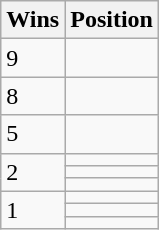<table class="wikitable">
<tr>
<th>Wins</th>
<th>Position</th>
</tr>
<tr>
<td>9</td>
<td></td>
</tr>
<tr>
<td>8</td>
<td></td>
</tr>
<tr>
<td>5</td>
<td></td>
</tr>
<tr>
<td rowspan=3>2</td>
<td></td>
</tr>
<tr>
<td></td>
</tr>
<tr>
<td></td>
</tr>
<tr>
<td rowspan=3>1</td>
<td></td>
</tr>
<tr>
<td></td>
</tr>
<tr>
<td></td>
</tr>
</table>
